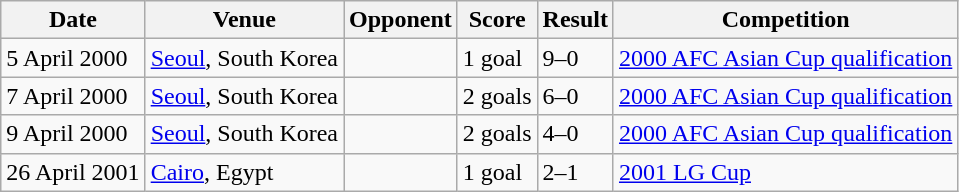<table class="wikitable">
<tr>
<th>Date</th>
<th>Venue</th>
<th>Opponent</th>
<th>Score</th>
<th>Result</th>
<th>Competition</th>
</tr>
<tr>
<td>5 April 2000</td>
<td><a href='#'>Seoul</a>, South Korea</td>
<td></td>
<td>1 goal</td>
<td>9–0</td>
<td><a href='#'>2000 AFC Asian Cup qualification</a></td>
</tr>
<tr>
<td>7 April 2000</td>
<td><a href='#'>Seoul</a>, South Korea</td>
<td></td>
<td>2 goals</td>
<td>6–0</td>
<td><a href='#'>2000 AFC Asian Cup qualification</a></td>
</tr>
<tr>
<td>9 April 2000</td>
<td><a href='#'>Seoul</a>, South Korea</td>
<td></td>
<td>2 goals</td>
<td>4–0</td>
<td><a href='#'>2000 AFC Asian Cup qualification</a></td>
</tr>
<tr>
<td>26 April 2001</td>
<td><a href='#'>Cairo</a>, Egypt</td>
<td></td>
<td>1 goal</td>
<td>2–1</td>
<td><a href='#'>2001 LG Cup</a></td>
</tr>
</table>
